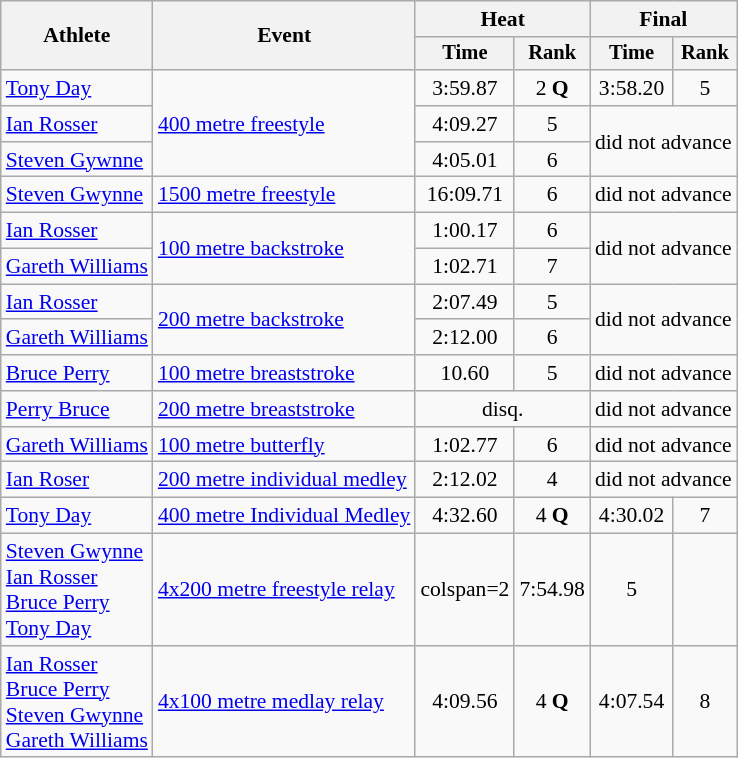<table class=wikitable style=font-size:90%>
<tr>
<th rowspan=2>Athlete</th>
<th rowspan=2>Event</th>
<th colspan=2>Heat</th>
<th colspan=2>Final</th>
</tr>
<tr style=font-size:95%>
<th>Time</th>
<th>Rank</th>
<th>Time</th>
<th>Rank</th>
</tr>
<tr align=center>
<td align=left><a href='#'>Tony Day</a></td>
<td align=left rowspan=3><a href='#'>400 metre freestyle</a></td>
<td>3:59.87</td>
<td>2 <strong>Q</strong></td>
<td>3:58.20</td>
<td>5</td>
</tr>
<tr align=center>
<td align=left><a href='#'>Ian Rosser</a></td>
<td>4:09.27</td>
<td>5</td>
<td colspan=2 rowspan=2>did not advance</td>
</tr>
<tr align=center>
<td align=left><a href='#'>Steven Gywnne</a></td>
<td>4:05.01</td>
<td>6</td>
</tr>
<tr align=center>
<td align=left><a href='#'>Steven Gwynne</a></td>
<td align=left><a href='#'>1500 metre freestyle</a></td>
<td>16:09.71</td>
<td>6</td>
<td colspan=2>did not advance</td>
</tr>
<tr align=center>
<td align=left><a href='#'>Ian Rosser</a></td>
<td align=left rowspan=2><a href='#'>100 metre backstroke</a></td>
<td>1:00.17</td>
<td>6</td>
<td colspan=2 rowspan=2>did not advance</td>
</tr>
<tr align=center>
<td align=left><a href='#'>Gareth Williams</a></td>
<td>1:02.71</td>
<td>7</td>
</tr>
<tr align=center>
<td align=left><a href='#'>Ian Rosser</a></td>
<td align=left rowspan=2><a href='#'>200 metre backstroke</a></td>
<td>2:07.49</td>
<td>5</td>
<td colspan=2 rowspan=2>did not advance</td>
</tr>
<tr align=center>
<td align=left><a href='#'>Gareth Williams</a></td>
<td>2:12.00</td>
<td>6</td>
</tr>
<tr align=center>
<td align=left><a href='#'>Bruce Perry</a></td>
<td align=left><a href='#'>100 metre breaststroke</a></td>
<td>10.60</td>
<td>5</td>
<td colspan=2>did not advance</td>
</tr>
<tr align=center>
<td align=left><a href='#'>Perry Bruce</a></td>
<td align=left><a href='#'>200 metre breaststroke</a></td>
<td colspan=2>disq.</td>
<td colspan=2>did not advance</td>
</tr>
<tr align=center>
<td align=left><a href='#'>Gareth Williams</a></td>
<td align=left><a href='#'>100 metre butterfly</a></td>
<td>1:02.77</td>
<td>6</td>
<td colspan=2>did not advance</td>
</tr>
<tr align=center>
<td align=left><a href='#'>Ian Roser</a></td>
<td align=left><a href='#'>200 metre individual medley</a></td>
<td>2:12.02</td>
<td>4</td>
<td colspan=2>did not advance</td>
</tr>
<tr align=center>
<td align=left><a href='#'>Tony Day</a></td>
<td align=left><a href='#'>400 metre Individual Medley</a></td>
<td>4:32.60</td>
<td>4 <strong>Q</strong></td>
<td>4:30.02</td>
<td>7</td>
</tr>
<tr align=center>
<td align=left><a href='#'>Steven Gwynne</a><br><a href='#'>Ian Rosser</a><br><a href='#'>Bruce Perry</a><br><a href='#'>Tony Day</a></td>
<td align=left><a href='#'>4x200 metre freestyle relay</a></td>
<td>colspan=2 </td>
<td>7:54.98</td>
<td>5</td>
</tr>
<tr align=center>
<td align=left><a href='#'>Ian Rosser</a><br><a href='#'>Bruce Perry</a><br><a href='#'>Steven Gwynne</a><br><a href='#'>Gareth Williams</a></td>
<td align=left><a href='#'>4x100 metre medlay relay</a></td>
<td>4:09.56</td>
<td>4 <strong>Q</strong></td>
<td>4:07.54</td>
<td>8</td>
</tr>
</table>
